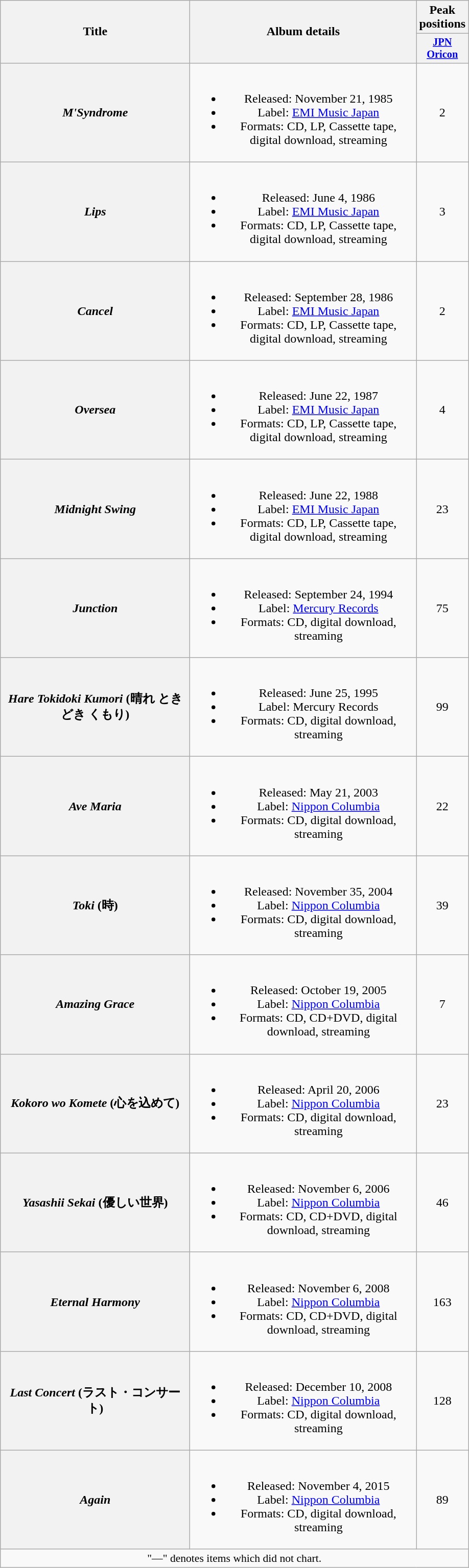<table class="wikitable plainrowheaders" style="text-align:center;">
<tr>
<th style="width:15em;" rowspan="2">Title</th>
<th style="width:18em;" rowspan="2">Album details</th>
<th colspan="1">Peak positions</th>
</tr>
<tr>
<th style="width:3em;font-size:85%"><a href='#'>JPN<br>Oricon</a><br></th>
</tr>
<tr>
<th scope="row"><em>M'Syndrome</em></th>
<td><br><ul><li>Released: November 21, 1985</li><li>Label: <a href='#'>EMI Music Japan</a></li><li>Formats: CD, LP, Cassette tape, digital download, streaming</li></ul></td>
<td>2</td>
</tr>
<tr>
<th scope="row"><em>Lips</em></th>
<td><br><ul><li>Released: June 4, 1986</li><li>Label: <a href='#'>EMI Music Japan</a></li><li>Formats: CD, LP, Cassette tape, digital download, streaming</li></ul></td>
<td>3</td>
</tr>
<tr>
<th scope="row"><em>Cancel</em></th>
<td><br><ul><li>Released: September 28, 1986</li><li>Label: <a href='#'>EMI Music Japan</a></li><li>Formats: CD, LP, Cassette tape, digital download, streaming</li></ul></td>
<td>2</td>
</tr>
<tr>
<th scope="row"><em>Oversea</em></th>
<td><br><ul><li>Released: June 22, 1987</li><li>Label: <a href='#'>EMI Music Japan</a></li><li>Formats: CD, LP, Cassette tape, digital download, streaming</li></ul></td>
<td>4</td>
</tr>
<tr>
<th scope="row"><em>Midnight Swing</em></th>
<td><br><ul><li>Released: June 22, 1988</li><li>Label: <a href='#'>EMI Music Japan</a></li><li>Formats: CD, LP, Cassette tape, digital download, streaming</li></ul></td>
<td>23</td>
</tr>
<tr>
<th scope="row"><em>Junction</em></th>
<td><br><ul><li>Released: September 24, 1994</li><li>Label: <a href='#'>Mercury Records</a></li><li>Formats: CD, digital download, streaming</li></ul></td>
<td>75</td>
</tr>
<tr>
<th scope="row"><em>Hare Tokidoki Kumori</em> (晴れ ときどき くもり)</th>
<td><br><ul><li>Released: June 25, 1995</li><li>Label: Mercury Records</li><li>Formats: CD, digital download, streaming</li></ul></td>
<td>99</td>
</tr>
<tr>
<th scope="row"><em>Ave Maria</em></th>
<td><br><ul><li>Released: May 21, 2003</li><li>Label: <a href='#'>Nippon Columbia</a></li><li>Formats: CD, digital download, streaming</li></ul></td>
<td>22</td>
</tr>
<tr>
<th scope="row"><em>Toki</em> (時)</th>
<td><br><ul><li>Released: November 35, 2004</li><li>Label: <a href='#'>Nippon Columbia</a></li><li>Formats: CD, digital download, streaming</li></ul></td>
<td>39</td>
</tr>
<tr>
<th scope="row"><em>Amazing Grace</em></th>
<td><br><ul><li>Released: October 19, 2005</li><li>Label: <a href='#'>Nippon Columbia</a></li><li>Formats: CD, CD+DVD, digital download, streaming</li></ul></td>
<td>7</td>
</tr>
<tr>
<th scope="row"><em>Kokoro wo Komete</em> (心を込めて)</th>
<td><br><ul><li>Released: April 20, 2006</li><li>Label: <a href='#'>Nippon Columbia</a></li><li>Formats: CD, digital download, streaming</li></ul></td>
<td>23</td>
</tr>
<tr>
<th scope="row"><em>Yasashii Sekai</em> (優しい世界)</th>
<td><br><ul><li>Released: November 6, 2006</li><li>Label: <a href='#'>Nippon Columbia</a></li><li>Formats: CD, CD+DVD, digital download, streaming</li></ul></td>
<td>46</td>
</tr>
<tr>
<th scope="row"><em>Eternal Harmony</em></th>
<td><br><ul><li>Released: November 6, 2008</li><li>Label: <a href='#'>Nippon Columbia</a></li><li>Formats: CD, CD+DVD, digital download, streaming</li></ul></td>
<td>163</td>
</tr>
<tr>
<th scope="row"><em>Last Concert</em> (ラスト・コンサート)</th>
<td><br><ul><li>Released: December 10, 2008</li><li>Label: <a href='#'>Nippon Columbia</a></li><li>Formats: CD, digital download, streaming</li></ul></td>
<td>128</td>
</tr>
<tr>
<th scope="row"><em>Again</em></th>
<td><br><ul><li>Released: November 4, 2015</li><li>Label: <a href='#'>Nippon Columbia</a></li><li>Formats: CD, digital download, streaming</li></ul></td>
<td>89</td>
</tr>
<tr>
<td colspan="11" align="center" style="font-size:90%;">"—" denotes items which did not chart.</td>
</tr>
</table>
